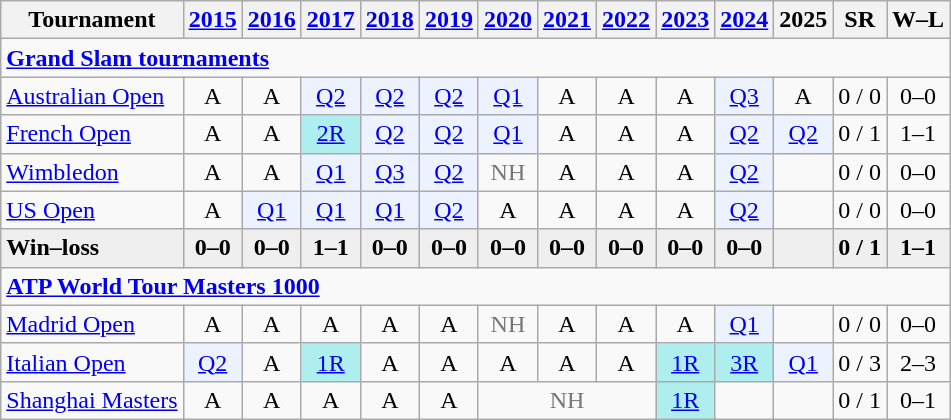<table class=wikitable style=text-align:center>
<tr>
<th>Tournament</th>
<th><a href='#'>2015</a></th>
<th><a href='#'>2016</a></th>
<th><a href='#'>2017</a></th>
<th><a href='#'>2018</a></th>
<th><a href='#'>2019</a></th>
<th><a href='#'>2020</a></th>
<th><a href='#'>2021</a></th>
<th><a href='#'>2022</a></th>
<th><a href='#'>2023</a></th>
<th><a href='#'>2024</a></th>
<th>2025</th>
<th>SR</th>
<th>W–L</th>
</tr>
<tr>
<td colspan="15" style="text-align:left"><strong><a href='#'>Grand Slam tournaments</a></strong></td>
</tr>
<tr>
<td style=text-align:left><a href='#'>Australian Open</a></td>
<td>A</td>
<td>A</td>
<td style=background:#ecf2ff><a href='#'>Q2</a></td>
<td style=background:#ecf2ff><a href='#'>Q2</a></td>
<td style=background:#ecf2ff><a href='#'>Q2</a></td>
<td style=background:#ecf2ff><a href='#'>Q1</a></td>
<td>A</td>
<td>A</td>
<td>A</td>
<td style=background:#ecf2ff><a href='#'>Q3</a></td>
<td>A</td>
<td>0 / 0</td>
<td>0–0</td>
</tr>
<tr>
<td style=text-align:left><a href='#'>French Open</a></td>
<td>A</td>
<td>A</td>
<td style=background:#afeeee><a href='#'>2R</a></td>
<td style=background:#ecf2ff><a href='#'>Q2</a></td>
<td style=background:#ecf2ff><a href='#'>Q2</a></td>
<td style=background:#ecf2ff><a href='#'>Q1</a></td>
<td>A</td>
<td>A</td>
<td>A</td>
<td style=background:#ecf2ff><a href='#'>Q2</a></td>
<td style=background:#ecf2ff><a href='#'>Q2</a></td>
<td>0 / 1</td>
<td>1–1</td>
</tr>
<tr>
<td style=text-align:left><a href='#'>Wimbledon</a></td>
<td>A</td>
<td>A</td>
<td style=background:#ecf2ff><a href='#'>Q1</a></td>
<td style=background:#ecf2ff><a href='#'>Q3</a></td>
<td style=background:#ecf2ff><a href='#'>Q2</a></td>
<td style=color:#767676>NH</td>
<td>A</td>
<td>A</td>
<td>A</td>
<td style=background:#ecf2ff><a href='#'>Q2</a></td>
<td></td>
<td>0 / 0</td>
<td>0–0</td>
</tr>
<tr>
<td style=text-align:left><a href='#'>US Open</a></td>
<td>A</td>
<td style=background:#ecf2ff><a href='#'>Q1</a></td>
<td style=background:#ecf2ff><a href='#'>Q1</a></td>
<td style=background:#ecf2ff><a href='#'>Q1</a></td>
<td style=background:#ecf2ff><a href='#'>Q2</a></td>
<td>A</td>
<td>A</td>
<td>A</td>
<td>A</td>
<td style=background:#ecf2ff><a href='#'>Q2</a></td>
<td></td>
<td>0 / 0</td>
<td>0–0</td>
</tr>
<tr style=font-weight:bold;background:#efefef>
<td style=text-align:left>Win–loss</td>
<td>0–0</td>
<td>0–0</td>
<td>1–1</td>
<td>0–0</td>
<td>0–0</td>
<td>0–0</td>
<td>0–0</td>
<td>0–0</td>
<td>0–0</td>
<td>0–0</td>
<td></td>
<td>0 / 1</td>
<td>1–1</td>
</tr>
<tr>
<td colspan="15" style="text-align:left"><strong><a href='#'>ATP World Tour Masters 1000</a></strong></td>
</tr>
<tr>
<td style=text-align:left><a href='#'>Madrid Open</a></td>
<td>A</td>
<td>A</td>
<td>A</td>
<td>A</td>
<td>A</td>
<td style=color:#767676>NH</td>
<td>A</td>
<td>A</td>
<td>A</td>
<td style=background:#ecf2ff><a href='#'>Q1</a></td>
<td></td>
<td>0 / 0</td>
<td>0–0</td>
</tr>
<tr>
<td style=text-align:left><a href='#'>Italian Open</a></td>
<td style=background:#ecf2ff><a href='#'>Q2</a></td>
<td>A</td>
<td style=background:#afeeee><a href='#'>1R</a></td>
<td>A</td>
<td>A</td>
<td>A</td>
<td>A</td>
<td>A</td>
<td style=background:#afeeee><a href='#'>1R</a></td>
<td style=background:#afeeee><a href='#'>3R</a></td>
<td style=background:#ecf2ff><a href='#'>Q1</a></td>
<td>0 / 3</td>
<td>2–3</td>
</tr>
<tr>
<td style=text-align:left><a href='#'>Shanghai Masters</a></td>
<td>A</td>
<td>A</td>
<td>A</td>
<td>A</td>
<td>A</td>
<td colspan=3 style=color:#767676>NH</td>
<td bgcolor=afeeee><a href='#'>1R</a></td>
<td></td>
<td></td>
<td>0 / 1</td>
<td>0–1</td>
</tr>
</table>
